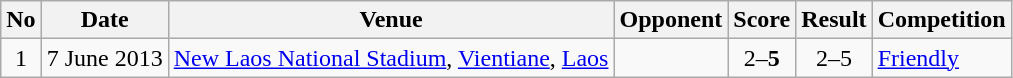<table class="wikitable">
<tr>
<th>No</th>
<th>Date</th>
<th>Venue</th>
<th>Opponent</th>
<th>Score</th>
<th>Result</th>
<th>Competition</th>
</tr>
<tr>
<td align=center>1</td>
<td>7 June 2013</td>
<td><a href='#'>New Laos National Stadium</a>, <a href='#'>Vientiane</a>, <a href='#'>Laos</a></td>
<td></td>
<td align=center>2–<strong>5</strong></td>
<td align=center>2–5</td>
<td><a href='#'>Friendly</a></td>
</tr>
</table>
